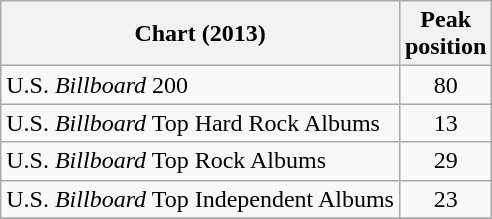<table class="wikitable">
<tr>
<th>Chart (2013)</th>
<th>Peak<br>position</th>
</tr>
<tr>
<td>U.S. <em>Billboard</em> 200</td>
<td align="center">80</td>
</tr>
<tr>
<td>U.S. <em>Billboard</em> Top Hard Rock Albums</td>
<td align="center">13</td>
</tr>
<tr>
<td>U.S. <em>Billboard</em> Top Rock Albums</td>
<td align="center">29</td>
</tr>
<tr>
<td>U.S. <em>Billboard</em> Top Independent Albums</td>
<td align="center">23</td>
</tr>
<tr>
</tr>
</table>
